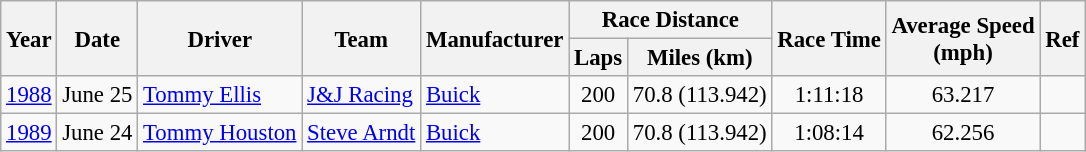<table class="wikitable" style="font-size: 95%;">
<tr>
<th rowspan="2">Year</th>
<th rowspan="2">Date</th>
<th rowspan="2">Driver</th>
<th rowspan="2">Team</th>
<th rowspan="2">Manufacturer</th>
<th colspan="2">Race Distance</th>
<th rowspan="2">Race Time</th>
<th rowspan="2">Average Speed<br>(mph)</th>
<th rowspan="2">Ref</th>
</tr>
<tr>
<th>Laps</th>
<th>Miles (km)</th>
</tr>
<tr>
<td><a href='#'>1988</a></td>
<td>June 25</td>
<td><a href='#'>Tommy Ellis</a></td>
<td><a href='#'>J&J Racing</a></td>
<td><a href='#'>Buick</a></td>
<td align="center">200</td>
<td align="center">70.8 (113.942)</td>
<td align="center">1:11:18</td>
<td align="center">63.217</td>
<td align="center"></td>
</tr>
<tr>
<td><a href='#'>1989</a></td>
<td>June 24</td>
<td><a href='#'>Tommy Houston</a></td>
<td><a href='#'>Steve Arndt</a></td>
<td><a href='#'>Buick</a></td>
<td align="center">200</td>
<td align="center">70.8 (113.942)</td>
<td align="center">1:08:14</td>
<td align="center">62.256</td>
<td align="center"></td>
</tr>
</table>
